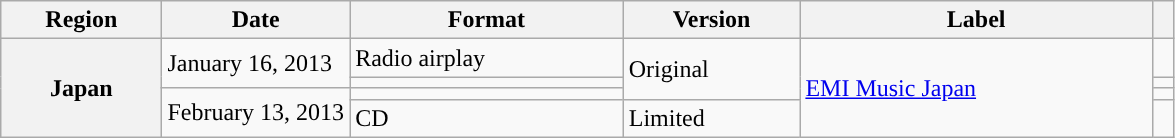<table class="wikitable plainrowheaders">
<tr>
<th scope="col">Region</th>
<th scope="col" width="16%">Date</th>
<th scope="col">Format</th>
<th scope="col">Version</th>
<th scope="col">Label</th>
<th scope="col"></th>
</tr>
<tr>
<th rowspan="4" scope="row">Japan</th>
<td rowspan="2">January 16, 2013</td>
<td>Radio airplay</td>
<td rowspan="3">Original</td>
<td rowspan="4"><a href='#'>EMI Music Japan</a></td>
<td align="center"></td>
</tr>
<tr>
<td></td>
<td align="center"></td>
</tr>
<tr>
<td rowspan="2">February 13, 2013</td>
<td></td>
<td align="center"></td>
</tr>
<tr>
<td>CD</td>
<td>Limited</td>
<td align="center"></td>
</tr>
</table>
